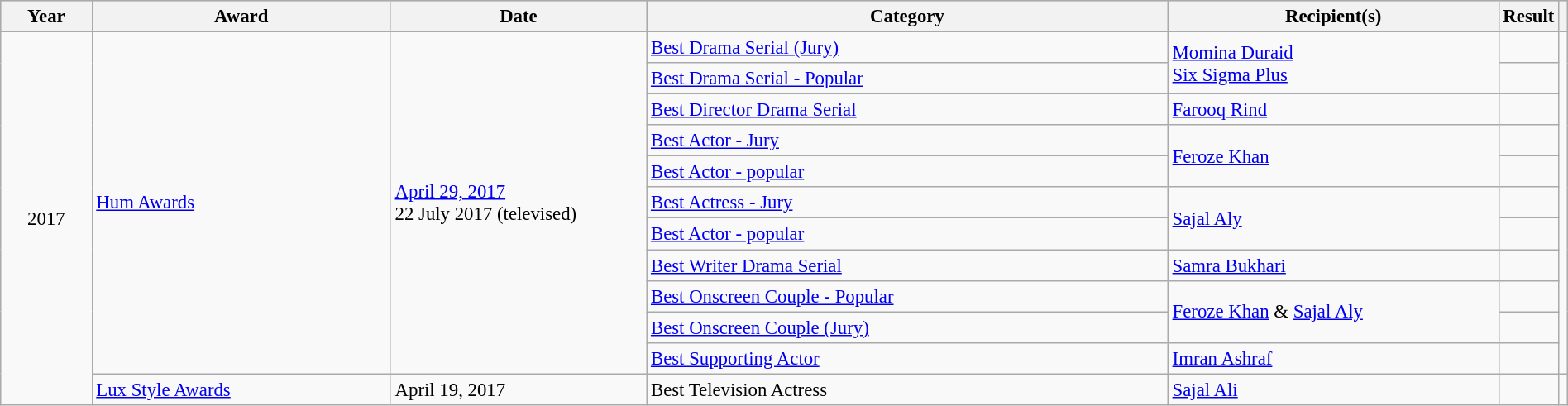<table class="wikitable"  style="width:100%; font-size:95%;">
<tr style="background:#ccc; text-align:center;">
<th scope="col" style="width:6%;">Year</th>
<th scope="col" style="width:20%;">Award</th>
<th scope="col" style="width:17%;">Date</th>
<th scope="col" style="width:35%;">Category</th>
<th scope="col" style="width:30%;">Recipient(s)</th>
<th scope="col" style="width:10%;">Result</th>
<th></th>
</tr>
<tr>
<td rowspan="29" style="text-align:center;">2017</td>
<td rowspan="11"><a href='#'>Hum Awards</a></td>
<td rowspan="11"><a href='#'>April 29, 2017</a><br>22 July 2017 (televised)</td>
<td><a href='#'>Best Drama Serial (Jury)</a></td>
<td rowspan="2"><a href='#'>Momina Duraid</a><br><a href='#'>Six Sigma Plus</a></td>
<td></td>
<td rowspan="11" style="text-align:center;"></td>
</tr>
<tr>
<td><a href='#'>Best Drama Serial - Popular</a></td>
<td></td>
</tr>
<tr>
<td><a href='#'>Best Director Drama Serial</a></td>
<td><a href='#'>Farooq Rind</a></td>
<td></td>
</tr>
<tr>
<td><a href='#'>Best Actor - Jury</a></td>
<td rowspan="2"><a href='#'>Feroze Khan</a></td>
<td></td>
</tr>
<tr>
<td><a href='#'>Best Actor - popular</a></td>
<td></td>
</tr>
<tr>
<td><a href='#'>Best Actress - Jury</a></td>
<td rowspan="2"><a href='#'>Sajal Aly</a></td>
<td></td>
</tr>
<tr>
<td><a href='#'>Best Actor - popular</a></td>
<td></td>
</tr>
<tr>
<td><a href='#'>Best Writer Drama Serial</a></td>
<td><a href='#'>Samra Bukhari</a></td>
<td></td>
</tr>
<tr>
<td><a href='#'>Best Onscreen Couple - Popular</a></td>
<td rowspan="2"><a href='#'>Feroze Khan</a> & <a href='#'>Sajal Aly</a></td>
<td></td>
</tr>
<tr>
<td><a href='#'>Best Onscreen Couple (Jury)</a></td>
<td></td>
</tr>
<tr>
<td><a href='#'>Best Supporting Actor</a></td>
<td><a href='#'>Imran Ashraf</a></td>
<td></td>
</tr>
<tr>
<td rowspan="2"><a href='#'>Lux Style Awards</a></td>
<td>April 19, 2017</td>
<td>Best Television Actress</td>
<td><a href='#'>Sajal Ali</a></td>
<td></td>
<td></td>
</tr>
</table>
